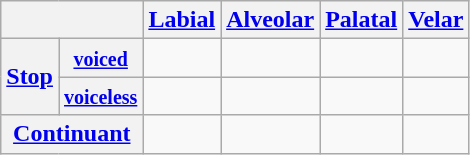<table class=wikitable style=text-align:center>
<tr>
<th colspan=2></th>
<th><a href='#'>Labial</a></th>
<th><a href='#'>Alveolar</a></th>
<th><a href='#'>Palatal</a></th>
<th><a href='#'>Velar</a></th>
</tr>
<tr>
<th rowspan=2><a href='#'>Stop</a></th>
<th><small><a href='#'>voiced</a></small></th>
<td></td>
<td></td>
<td></td>
<td></td>
</tr>
<tr>
<th><small><a href='#'>voiceless</a></small></th>
<td></td>
<td></td>
<td></td>
<td></td>
</tr>
<tr>
<th colspan=2><a href='#'>Continuant</a></th>
<td></td>
<td></td>
<td></td>
<td></td>
</tr>
</table>
